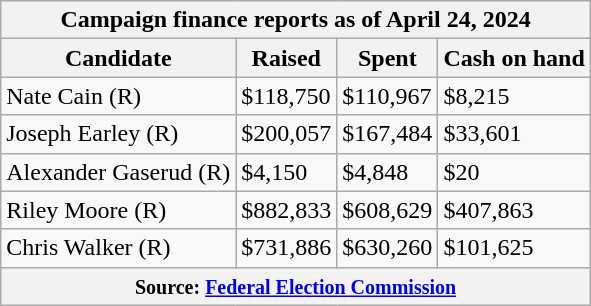<table class="wikitable sortable">
<tr>
<th colspan=4>Campaign finance reports as of April 24, 2024</th>
</tr>
<tr style="text-align:center;">
<th>Candidate</th>
<th>Raised</th>
<th>Spent</th>
<th>Cash on hand</th>
</tr>
<tr>
<td>Nate Cain (R)</td>
<td>$118,750</td>
<td>$110,967</td>
<td>$8,215</td>
</tr>
<tr>
<td>Joseph Earley (R)</td>
<td>$200,057</td>
<td>$167,484</td>
<td>$33,601</td>
</tr>
<tr>
<td>Alexander Gaserud (R)</td>
<td>$4,150</td>
<td>$4,848</td>
<td>$20</td>
</tr>
<tr>
<td>Riley Moore (R)</td>
<td>$882,833</td>
<td>$608,629</td>
<td>$407,863</td>
</tr>
<tr>
<td>Chris Walker (R)</td>
<td>$731,886</td>
<td>$630,260</td>
<td>$101,625</td>
</tr>
<tr>
<th colspan="4"><small>Source: <a href='#'>Federal Election Commission</a></small></th>
</tr>
</table>
